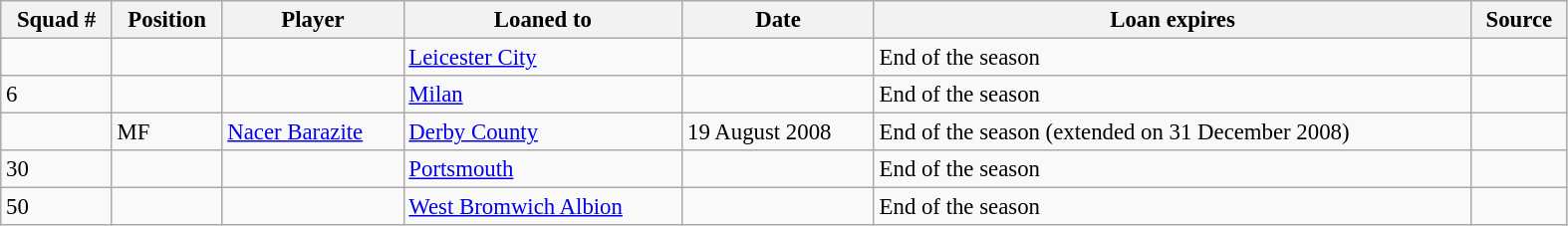<table width=83% class="wikitable sortable" style="text-align:center; font-size:95%; text-align:left">
<tr>
<th>Squad #</th>
<th>Position</th>
<th>Player</th>
<th>Loaned to</th>
<th>Date</th>
<th>Loan expires</th>
<th>Source</th>
</tr>
<tr>
<td></td>
<td></td>
<td></td>
<td> <a href='#'>Leicester City</a></td>
<td></td>
<td>End of the season</td>
<td></td>
</tr>
<tr>
<td>6</td>
<td></td>
<td></td>
<td> <a href='#'>Milan</a></td>
<td></td>
<td>End of the season</td>
<td></td>
</tr>
<tr>
<td></td>
<td>MF</td>
<td> <a href='#'>Nacer Barazite</a></td>
<td> <a href='#'>Derby County</a></td>
<td>19 August 2008</td>
<td>End of the season (extended on 31 December 2008)</td>
<td></td>
</tr>
<tr>
<td>30</td>
<td></td>
<td></td>
<td> <a href='#'>Portsmouth</a></td>
<td></td>
<td>End of the season</td>
<td></td>
</tr>
<tr>
<td>50</td>
<td></td>
<td></td>
<td> <a href='#'>West Bromwich Albion</a></td>
<td></td>
<td>End of the season</td>
<td></td>
</tr>
</table>
